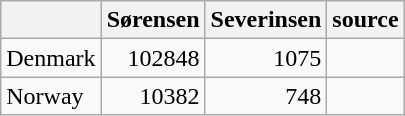<table class="wikitable">
<tr>
<th></th>
<th>Sørensen</th>
<th>Severinsen</th>
<th>source</th>
</tr>
<tr>
<td>Denmark</td>
<td align="right">102848</td>
<td align="right">1075</td>
<td></td>
</tr>
<tr>
<td>Norway</td>
<td align="right">10382</td>
<td align="right">748</td>
<td></td>
</tr>
</table>
